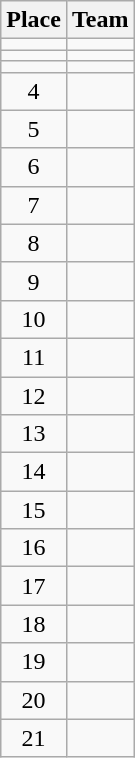<table class="wikitable">
<tr>
<th>Place</th>
<th>Team</th>
</tr>
<tr>
<td align=center></td>
<td></td>
</tr>
<tr>
<td align=center></td>
<td></td>
</tr>
<tr>
<td align=center></td>
<td></td>
</tr>
<tr>
<td align=center>4</td>
<td></td>
</tr>
<tr>
<td align=center>5</td>
<td></td>
</tr>
<tr>
<td align=center>6</td>
<td></td>
</tr>
<tr>
<td align=center>7</td>
<td></td>
</tr>
<tr>
<td align=center>8</td>
<td></td>
</tr>
<tr>
<td align=center>9</td>
<td></td>
</tr>
<tr>
<td align=center>10</td>
<td></td>
</tr>
<tr>
<td align=center>11</td>
<td></td>
</tr>
<tr>
<td align=center>12</td>
<td></td>
</tr>
<tr>
<td align=center>13</td>
<td></td>
</tr>
<tr>
<td align=center>14</td>
<td></td>
</tr>
<tr>
<td align=center>15</td>
<td></td>
</tr>
<tr>
<td align=center>16</td>
<td></td>
</tr>
<tr>
<td align=center>17</td>
<td></td>
</tr>
<tr>
<td align=center>18</td>
<td></td>
</tr>
<tr>
<td align=center>19</td>
<td></td>
</tr>
<tr>
<td align=center>20</td>
<td></td>
</tr>
<tr>
<td align=center>21</td>
<td></td>
</tr>
</table>
